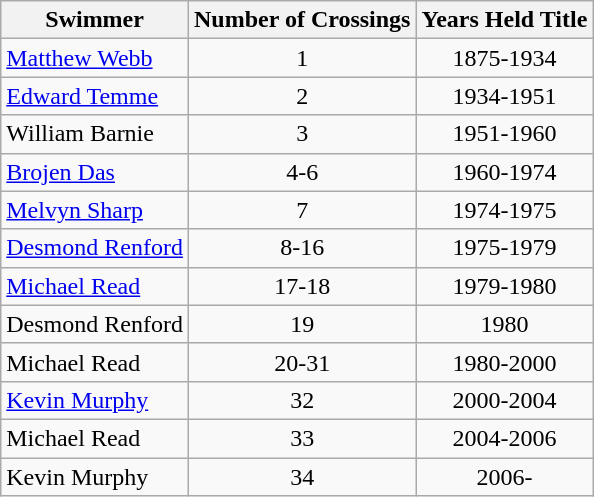<table class="wikitable">
<tr>
<th>Swimmer</th>
<th>Number of Crossings</th>
<th>Years Held Title</th>
</tr>
<tr>
<td> <a href='#'>Matthew Webb</a></td>
<td align = "center">1</td>
<td align = "center">1875-1934</td>
</tr>
<tr>
<td> <a href='#'>Edward Temme</a></td>
<td align = "center">2</td>
<td align = "center">1934-1951</td>
</tr>
<tr>
<td> William Barnie</td>
<td align = "center">3</td>
<td align = "center">1951-1960</td>
</tr>
<tr>
<td> <a href='#'>Brojen Das</a></td>
<td align = "center">4-6</td>
<td align = "center">1960-1974</td>
</tr>
<tr>
<td> <a href='#'>Melvyn Sharp</a></td>
<td align = "center">7</td>
<td align = "center">1974-1975</td>
</tr>
<tr>
<td> <a href='#'>Desmond Renford</a></td>
<td align = "center">8-16</td>
<td align = "center">1975-1979</td>
</tr>
<tr>
<td> <a href='#'>Michael Read</a></td>
<td align = "center">17-18</td>
<td align = "center">1979-1980</td>
</tr>
<tr>
<td> Desmond Renford</td>
<td align = "center">19</td>
<td align = "center">1980</td>
</tr>
<tr>
<td> Michael Read</td>
<td align = "center">20-31</td>
<td align = "center">1980-2000</td>
</tr>
<tr>
<td> <a href='#'>Kevin Murphy</a></td>
<td align = "center">32</td>
<td align = "center">2000-2004</td>
</tr>
<tr>
<td> Michael Read</td>
<td align = "center">33</td>
<td align = "center">2004-2006</td>
</tr>
<tr>
<td> Kevin Murphy</td>
<td align = "center">34</td>
<td align = "center">2006-</td>
</tr>
</table>
